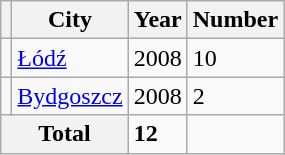<table class="wikitable">
<tr>
<th></th>
<th>City</th>
<th>Year</th>
<th>Number</th>
</tr>
<tr>
<td></td>
<td><a href='#'>Łódź</a></td>
<td>2008</td>
<td>10</td>
</tr>
<tr>
<td></td>
<td><a href='#'>Bydgoszcz</a></td>
<td>2008</td>
<td>2</td>
</tr>
<tr>
<th colspan="2"><strong>Total</strong></th>
<td><strong>12</strong></td>
</tr>
</table>
